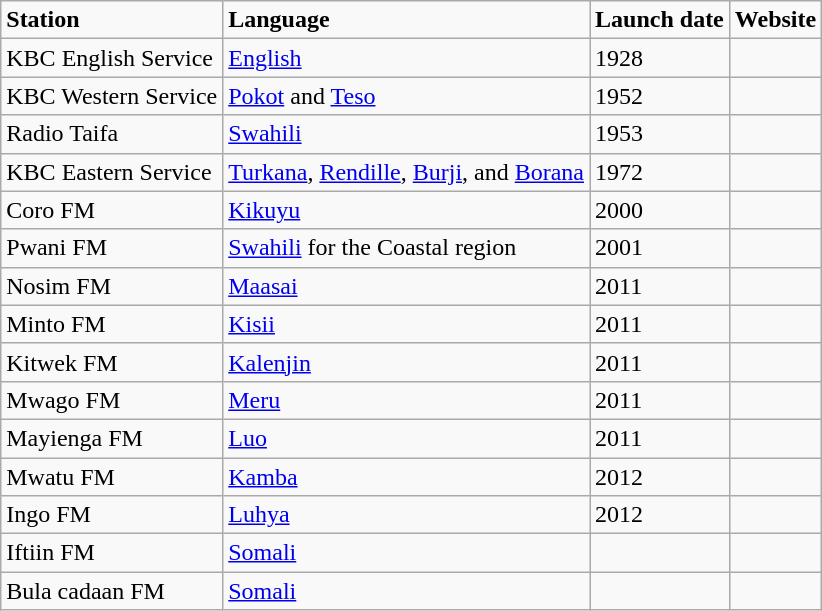<table class="sortable wikitable" style="margin: 1em 1em 1em 0; background: #f9f9f9; border: 1px #aaa solid; border-collapse: collapse">
<tr>
<td><strong>Station</strong></td>
<td><strong>Language</strong></td>
<td><strong>Launch date</strong></td>
<td><strong>Website</strong></td>
</tr>
<tr style="vertical-align: top; text-align: left;">
<td>KBC English Service</td>
<td><a href='#'>English</a></td>
<td>1928</td>
<td> </td>
</tr>
<tr style="vertical-align: top; text-align: left;">
<td>KBC Western Service</td>
<td><a href='#'>Pokot</a> and <a href='#'>Teso</a></td>
<td>1952</td>
<td></td>
</tr>
<tr style="vertical-align: top; text-align: left;">
<td>Radio Taifa</td>
<td><a href='#'>Swahili</a></td>
<td>1953</td>
<td></td>
</tr>
<tr style="vertical-align: top; text-align: left;">
<td>KBC Eastern Service</td>
<td><a href='#'>Turkana</a>, <a href='#'>Rendille</a>, <a href='#'>Burji</a>, and <a href='#'>Borana</a></td>
<td>1972</td>
<td></td>
</tr>
<tr style="vertical-align: top; text-align: left;">
<td>Coro FM</td>
<td><a href='#'>Kikuyu</a></td>
<td>2000</td>
<td> </td>
</tr>
<tr style="vertical-align: top; text-align: left;">
<td>Pwani FM</td>
<td><a href='#'>Swahili</a> for the Coastal region</td>
<td>2001</td>
<td></td>
</tr>
<tr style="vertical-align: top; text-align: left;">
<td>Nosim FM</td>
<td><a href='#'>Maasai</a></td>
<td>2011</td>
<td></td>
</tr>
<tr style="vertical-align: top; text-align: left;">
<td>Minto FM</td>
<td><a href='#'>Kisii</a></td>
<td>2011</td>
<td></td>
</tr>
<tr style="vertical-align: top; text-align: left;">
<td>Kitwek FM</td>
<td><a href='#'>Kalenjin</a></td>
<td>2011</td>
<td></td>
</tr>
<tr style="vertical-align: top; text-align: left;">
<td>Mwago FM</td>
<td><a href='#'>Meru</a></td>
<td>2011</td>
<td></td>
</tr>
<tr style="vertical-align: top; text-align: left;">
<td>Mayienga FM</td>
<td><a href='#'>Luo</a></td>
<td>2011</td>
<td></td>
</tr>
<tr style="vertical-align: top; text-align: left;">
<td>Mwatu FM</td>
<td><a href='#'>Kamba</a></td>
<td>2012</td>
<td></td>
</tr>
<tr style="vertical-align: top; text-align: left;">
<td>Ingo FM</td>
<td><a href='#'>Luhya</a></td>
<td>2012</td>
<td></td>
</tr>
<tr style="vertical-align: top; text-align: left;">
<td>Iftiin FM</td>
<td><a href='#'>Somali</a></td>
<td></td>
<td> </td>
</tr>
<tr>
<td>Bula cadaan FM</td>
<td><a href='#'>Somali</a></td>
<td></td>
<td></td>
</tr>
</table>
